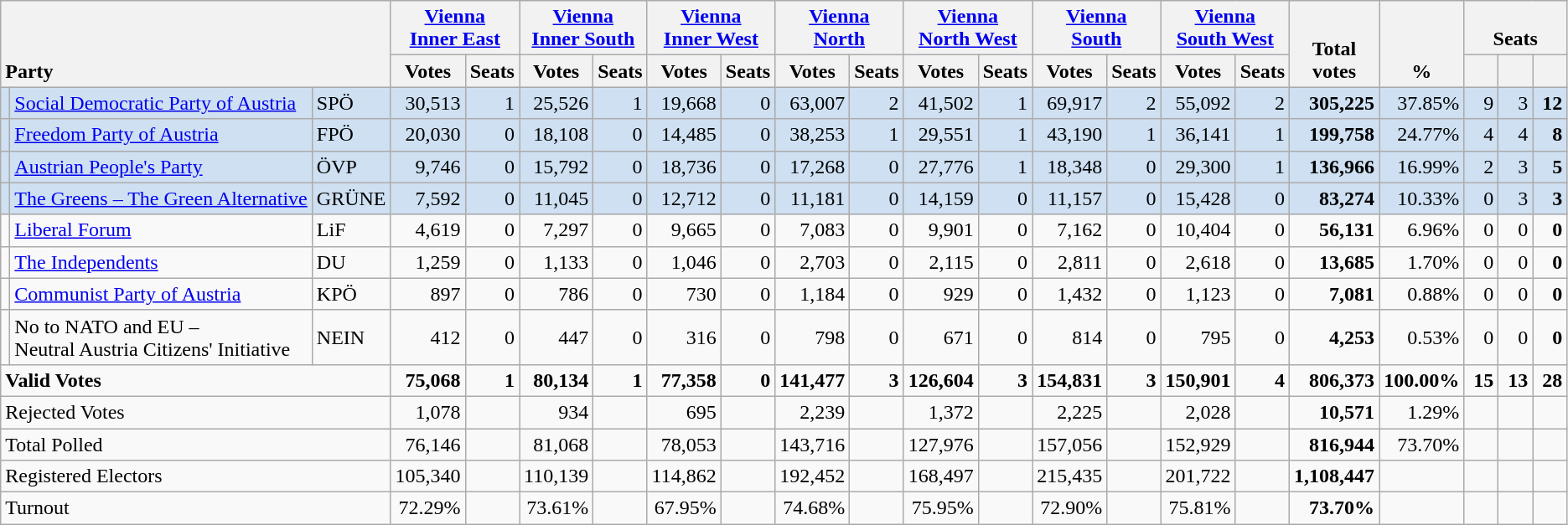<table class="wikitable" border="1" style="text-align:right;">
<tr>
<th style="text-align:left;" valign=bottom rowspan=2 colspan=3>Party</th>
<th align=center valign=bottom colspan=2><a href='#'>Vienna<br>Inner East</a></th>
<th align=center valign=bottom colspan=2><a href='#'>Vienna<br>Inner South</a></th>
<th align=center valign=bottom colspan=2><a href='#'>Vienna<br>Inner West</a></th>
<th align=center valign=bottom colspan=2><a href='#'>Vienna<br>North</a></th>
<th align=center valign=bottom colspan=2><a href='#'>Vienna<br>North West</a></th>
<th align=center valign=bottom colspan=2><a href='#'>Vienna<br>South</a></th>
<th align=center valign=bottom colspan=2><a href='#'>Vienna<br>South West</a></th>
<th align=center valign=bottom rowspan=2 width="50">Total<br>votes</th>
<th align=center valign=bottom rowspan=2 width="50">%</th>
<th align=center valign=bottom colspan=3>Seats</th>
</tr>
<tr>
<th>Votes</th>
<th>Seats</th>
<th>Votes</th>
<th>Seats</th>
<th>Votes</th>
<th>Seats</th>
<th>Votes</th>
<th>Seats</th>
<th>Votes</th>
<th>Seats</th>
<th>Votes</th>
<th>Seats</th>
<th>Votes</th>
<th>Seats</th>
<th align=center valign=bottom width="20"><small></small></th>
<th align=center valign=bottom width="20"><small></small></th>
<th align=center valign=bottom width="20"><small></small></th>
</tr>
<tr style="background:#CEE0F2;">
<td></td>
<td align=left><a href='#'>Social Democratic Party of Austria</a></td>
<td align=left>SPÖ</td>
<td>30,513</td>
<td>1</td>
<td>25,526</td>
<td>1</td>
<td>19,668</td>
<td>0</td>
<td>63,007</td>
<td>2</td>
<td>41,502</td>
<td>1</td>
<td>69,917</td>
<td>2</td>
<td>55,092</td>
<td>2</td>
<td><strong>305,225</strong></td>
<td>37.85%</td>
<td>9</td>
<td>3</td>
<td><strong>12</strong></td>
</tr>
<tr style="background:#CEE0F2;">
<td></td>
<td align=left><a href='#'>Freedom Party of Austria</a></td>
<td align=left>FPÖ</td>
<td>20,030</td>
<td>0</td>
<td>18,108</td>
<td>0</td>
<td>14,485</td>
<td>0</td>
<td>38,253</td>
<td>1</td>
<td>29,551</td>
<td>1</td>
<td>43,190</td>
<td>1</td>
<td>36,141</td>
<td>1</td>
<td><strong>199,758</strong></td>
<td>24.77%</td>
<td>4</td>
<td>4</td>
<td><strong>8</strong></td>
</tr>
<tr style="background:#CEE0F2;">
<td></td>
<td align=left><a href='#'>Austrian People's Party</a></td>
<td align=left>ÖVP</td>
<td>9,746</td>
<td>0</td>
<td>15,792</td>
<td>0</td>
<td>18,736</td>
<td>0</td>
<td>17,268</td>
<td>0</td>
<td>27,776</td>
<td>1</td>
<td>18,348</td>
<td>0</td>
<td>29,300</td>
<td>1</td>
<td><strong>136,966</strong></td>
<td>16.99%</td>
<td>2</td>
<td>3</td>
<td><strong>5</strong></td>
</tr>
<tr style="background:#CEE0F2;">
<td></td>
<td align=left style="white-space: nowrap;"><a href='#'>The Greens – The Green Alternative</a></td>
<td align=left>GRÜNE</td>
<td>7,592</td>
<td>0</td>
<td>11,045</td>
<td>0</td>
<td>12,712</td>
<td>0</td>
<td>11,181</td>
<td>0</td>
<td>14,159</td>
<td>0</td>
<td>11,157</td>
<td>0</td>
<td>15,428</td>
<td>0</td>
<td><strong>83,274</strong></td>
<td>10.33%</td>
<td>0</td>
<td>3</td>
<td><strong>3</strong></td>
</tr>
<tr>
<td></td>
<td align=left><a href='#'>Liberal Forum</a></td>
<td align=left>LiF</td>
<td>4,619</td>
<td>0</td>
<td>7,297</td>
<td>0</td>
<td>9,665</td>
<td>0</td>
<td>7,083</td>
<td>0</td>
<td>9,901</td>
<td>0</td>
<td>7,162</td>
<td>0</td>
<td>10,404</td>
<td>0</td>
<td><strong>56,131</strong></td>
<td>6.96%</td>
<td>0</td>
<td>0</td>
<td><strong>0</strong></td>
</tr>
<tr>
<td></td>
<td align=left><a href='#'>The Independents</a></td>
<td align=left>DU</td>
<td>1,259</td>
<td>0</td>
<td>1,133</td>
<td>0</td>
<td>1,046</td>
<td>0</td>
<td>2,703</td>
<td>0</td>
<td>2,115</td>
<td>0</td>
<td>2,811</td>
<td>0</td>
<td>2,618</td>
<td>0</td>
<td><strong>13,685</strong></td>
<td>1.70%</td>
<td>0</td>
<td>0</td>
<td><strong>0</strong></td>
</tr>
<tr>
<td></td>
<td align=left><a href='#'>Communist Party of Austria</a></td>
<td align=left>KPÖ</td>
<td>897</td>
<td>0</td>
<td>786</td>
<td>0</td>
<td>730</td>
<td>0</td>
<td>1,184</td>
<td>0</td>
<td>929</td>
<td>0</td>
<td>1,432</td>
<td>0</td>
<td>1,123</td>
<td>0</td>
<td><strong>7,081</strong></td>
<td>0.88%</td>
<td>0</td>
<td>0</td>
<td><strong>0</strong></td>
</tr>
<tr>
<td></td>
<td align=left>No to NATO and EU –<br>Neutral Austria Citizens' Initiative</td>
<td align=left>NEIN</td>
<td>412</td>
<td>0</td>
<td>447</td>
<td>0</td>
<td>316</td>
<td>0</td>
<td>798</td>
<td>0</td>
<td>671</td>
<td>0</td>
<td>814</td>
<td>0</td>
<td>795</td>
<td>0</td>
<td><strong>4,253</strong></td>
<td>0.53%</td>
<td>0</td>
<td>0</td>
<td><strong>0</strong></td>
</tr>
<tr style="font-weight:bold">
<td align=left colspan=3>Valid Votes</td>
<td>75,068</td>
<td>1</td>
<td>80,134</td>
<td>1</td>
<td>77,358</td>
<td>0</td>
<td>141,477</td>
<td>3</td>
<td>126,604</td>
<td>3</td>
<td>154,831</td>
<td>3</td>
<td>150,901</td>
<td>4</td>
<td>806,373</td>
<td>100.00%</td>
<td>15</td>
<td>13</td>
<td>28</td>
</tr>
<tr>
<td align=left colspan=3>Rejected Votes</td>
<td>1,078</td>
<td></td>
<td>934</td>
<td></td>
<td>695</td>
<td></td>
<td>2,239</td>
<td></td>
<td>1,372</td>
<td></td>
<td>2,225</td>
<td></td>
<td>2,028</td>
<td></td>
<td><strong>10,571</strong></td>
<td>1.29%</td>
<td></td>
<td></td>
<td></td>
</tr>
<tr>
<td align=left colspan=3>Total Polled</td>
<td>76,146</td>
<td></td>
<td>81,068</td>
<td></td>
<td>78,053</td>
<td></td>
<td>143,716</td>
<td></td>
<td>127,976</td>
<td></td>
<td>157,056</td>
<td></td>
<td>152,929</td>
<td></td>
<td><strong>816,944</strong></td>
<td>73.70%</td>
<td></td>
<td></td>
<td></td>
</tr>
<tr>
<td align=left colspan=3>Registered Electors</td>
<td>105,340</td>
<td></td>
<td>110,139</td>
<td></td>
<td>114,862</td>
<td></td>
<td>192,452</td>
<td></td>
<td>168,497</td>
<td></td>
<td>215,435</td>
<td></td>
<td>201,722</td>
<td></td>
<td><strong>1,108,447</strong></td>
<td></td>
<td></td>
<td></td>
<td></td>
</tr>
<tr>
<td align=left colspan=3>Turnout</td>
<td>72.29%</td>
<td></td>
<td>73.61%</td>
<td></td>
<td>67.95%</td>
<td></td>
<td>74.68%</td>
<td></td>
<td>75.95%</td>
<td></td>
<td>72.90%</td>
<td></td>
<td>75.81%</td>
<td></td>
<td><strong>73.70%</strong></td>
<td></td>
<td></td>
<td></td>
<td></td>
</tr>
</table>
